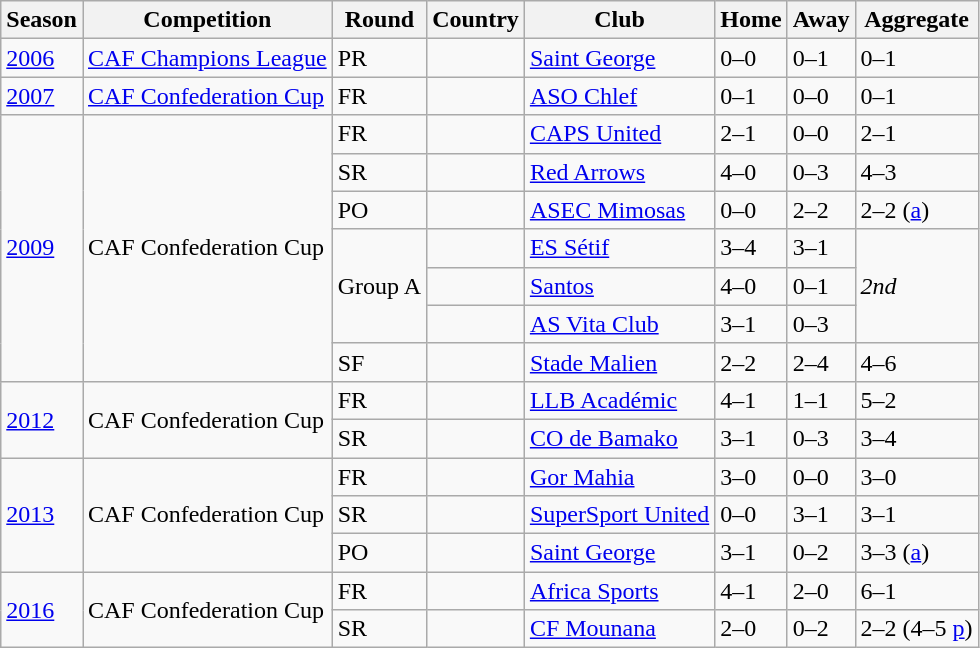<table class=wikitable>
<tr>
<th>Season</th>
<th>Competition</th>
<th>Round</th>
<th>Country</th>
<th>Club</th>
<th>Home</th>
<th>Away</th>
<th>Aggregate</th>
</tr>
<tr>
<td><a href='#'>2006</a></td>
<td><a href='#'>CAF Champions League</a></td>
<td>PR</td>
<td></td>
<td><a href='#'>Saint George</a></td>
<td>0–0</td>
<td>0–1</td>
<td>0–1</td>
</tr>
<tr>
<td><a href='#'>2007</a></td>
<td><a href='#'>CAF Confederation Cup</a></td>
<td>FR</td>
<td></td>
<td><a href='#'>ASO Chlef</a></td>
<td>0–1</td>
<td>0–0</td>
<td>0–1</td>
</tr>
<tr>
<td rowspan=7><a href='#'>2009</a></td>
<td rowspan=7>CAF Confederation Cup</td>
<td>FR</td>
<td></td>
<td><a href='#'>CAPS United</a></td>
<td>2–1</td>
<td>0–0</td>
<td>2–1</td>
</tr>
<tr>
<td>SR</td>
<td></td>
<td><a href='#'>Red Arrows</a></td>
<td>4–0</td>
<td>0–3</td>
<td>4–3</td>
</tr>
<tr>
<td>PO</td>
<td></td>
<td><a href='#'>ASEC Mimosas</a></td>
<td>0–0</td>
<td>2–2</td>
<td>2–2 (<a href='#'>a</a>)</td>
</tr>
<tr>
<td rowspan=3>Group A</td>
<td></td>
<td><a href='#'>ES Sétif</a></td>
<td>3–4</td>
<td>3–1</td>
<td rowspan=3><em>2nd</em></td>
</tr>
<tr>
<td></td>
<td><a href='#'>Santos</a></td>
<td>4–0</td>
<td>0–1</td>
</tr>
<tr>
<td></td>
<td><a href='#'>AS Vita Club</a></td>
<td>3–1</td>
<td>0–3</td>
</tr>
<tr>
<td>SF</td>
<td></td>
<td><a href='#'>Stade Malien</a></td>
<td>2–2</td>
<td>2–4</td>
<td>4–6</td>
</tr>
<tr>
<td rowspan=2><a href='#'>2012</a></td>
<td rowspan=2>CAF Confederation Cup</td>
<td>FR</td>
<td></td>
<td><a href='#'>LLB Académic</a></td>
<td>4–1</td>
<td>1–1</td>
<td>5–2</td>
</tr>
<tr>
<td>SR</td>
<td></td>
<td><a href='#'>CO de Bamako</a></td>
<td>3–1</td>
<td>0–3</td>
<td>3–4</td>
</tr>
<tr>
<td rowspan=3><a href='#'>2013</a></td>
<td rowspan=3>CAF Confederation Cup</td>
<td>FR</td>
<td></td>
<td><a href='#'>Gor Mahia</a></td>
<td>3–0</td>
<td>0–0</td>
<td>3–0</td>
</tr>
<tr>
<td>SR</td>
<td></td>
<td><a href='#'>SuperSport United</a></td>
<td>0–0</td>
<td>3–1</td>
<td>3–1</td>
</tr>
<tr>
<td>PO</td>
<td></td>
<td><a href='#'>Saint George</a></td>
<td>3–1</td>
<td>0–2</td>
<td>3–3 (<a href='#'>a</a>)</td>
</tr>
<tr>
<td rowspan=2><a href='#'>2016</a></td>
<td rowspan=2>CAF Confederation Cup</td>
<td>FR</td>
<td></td>
<td><a href='#'>Africa Sports</a></td>
<td>4–1</td>
<td>2–0</td>
<td>6–1</td>
</tr>
<tr>
<td>SR</td>
<td></td>
<td><a href='#'>CF Mounana</a></td>
<td>2–0</td>
<td>0–2</td>
<td>2–2 (4–5 <a href='#'>p</a>)</td>
</tr>
</table>
